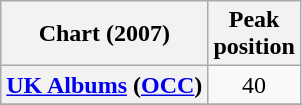<table class="wikitable plainrowheaders">
<tr>
<th scope="col">Chart (2007)</th>
<th scope="col">Peak<br>position</th>
</tr>
<tr>
<th scope="row"><a href='#'>UK Albums</a> (<a href='#'>OCC</a>)</th>
<td align="center">40</td>
</tr>
<tr>
</tr>
</table>
